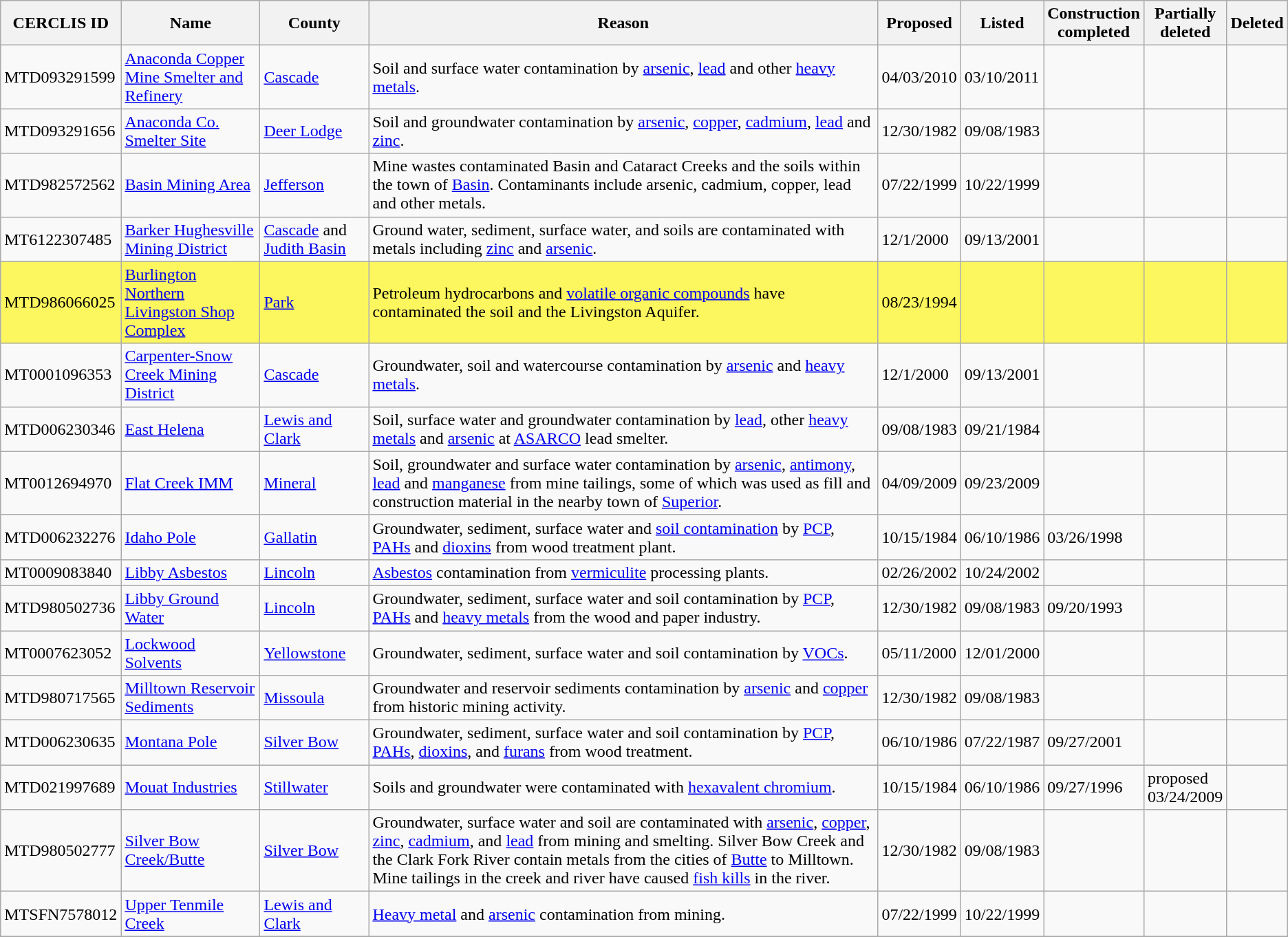<table class="wikitable sortable">
<tr>
<th>CERCLIS ID</th>
<th>Name</th>
<th>County</th>
<th>Reason</th>
<th>Proposed</th>
<th>Listed</th>
<th>Construction<br>completed</th>
<th>Partially<br>deleted</th>
<th>Deleted</th>
</tr>
<tr>
<td>MTD093291599</td>
<td><a href='#'>Anaconda Copper Mine Smelter and Refinery</a></td>
<td><a href='#'>Cascade</a></td>
<td>Soil and surface water contamination by <a href='#'>arsenic</a>, <a href='#'>lead</a> and other <a href='#'>heavy metals</a>.</td>
<td>04/03/2010</td>
<td>03/10/2011</td>
<td></td>
<td></td>
<td></td>
</tr>
<tr>
<td>MTD093291656</td>
<td><a href='#'>Anaconda Co. Smelter Site</a></td>
<td><a href='#'>Deer Lodge</a></td>
<td>Soil and groundwater contamination by <a href='#'>arsenic</a>, <a href='#'>copper</a>, <a href='#'>cadmium</a>, <a href='#'>lead</a> and <a href='#'>zinc</a>.</td>
<td>12/30/1982</td>
<td>09/08/1983</td>
<td></td>
<td></td>
<td></td>
</tr>
<tr>
<td>MTD982572562</td>
<td><a href='#'>Basin Mining Area</a></td>
<td><a href='#'>Jefferson</a></td>
<td>Mine wastes contaminated Basin and Cataract Creeks and the soils within the town of <a href='#'>Basin</a>. Contaminants include arsenic, cadmium, copper, lead and other metals.</td>
<td>07/22/1999</td>
<td>10/22/1999</td>
<td></td>
<td></td>
<td></td>
</tr>
<tr>
<td>MT6122307485</td>
<td><a href='#'>Barker Hughesville Mining District</a></td>
<td><a href='#'>Cascade</a> and <a href='#'>Judith Basin</a></td>
<td>Ground water, sediment, surface water, and soils are contaminated with metals including <a href='#'>zinc</a> and <a href='#'>arsenic</a>.</td>
<td>12/1/2000</td>
<td>09/13/2001</td>
<td></td>
<td></td>
<td></td>
</tr>
<tr style="background:#fcf75e">
<td>MTD986066025</td>
<td><a href='#'>Burlington Northern Livingston Shop Complex</a></td>
<td><a href='#'>Park</a></td>
<td>Petroleum hydrocarbons and <a href='#'>volatile organic compounds</a> have contaminated the soil and the Livingston Aquifer.</td>
<td>08/23/1994</td>
<td></td>
<td></td>
<td></td>
<td></td>
</tr>
<tr>
<td>MT0001096353</td>
<td><a href='#'>Carpenter-Snow Creek Mining District</a></td>
<td><a href='#'>Cascade</a></td>
<td>Groundwater, soil and watercourse contamination by <a href='#'>arsenic</a> and <a href='#'>heavy metals</a>.</td>
<td>12/1/2000</td>
<td>09/13/2001</td>
<td></td>
<td></td>
<td></td>
</tr>
<tr>
<td>MTD006230346</td>
<td><a href='#'>East Helena</a></td>
<td><a href='#'>Lewis and Clark</a></td>
<td>Soil, surface water and groundwater contamination by <a href='#'>lead</a>, other <a href='#'>heavy metals</a> and <a href='#'>arsenic</a> at <a href='#'>ASARCO</a> lead smelter.</td>
<td>09/08/1983</td>
<td>09/21/1984</td>
<td></td>
<td></td>
<td></td>
</tr>
<tr>
<td>MT0012694970</td>
<td><a href='#'>Flat Creek IMM</a></td>
<td><a href='#'>Mineral</a></td>
<td>Soil, groundwater and surface water contamination by <a href='#'>arsenic</a>, <a href='#'>antimony</a>, <a href='#'>lead</a> and <a href='#'>manganese</a> from mine tailings, some of which was used as fill and construction material in the nearby town of <a href='#'>Superior</a>.</td>
<td>04/09/2009</td>
<td>09/23/2009</td>
<td></td>
<td></td>
<td></td>
</tr>
<tr>
<td>MTD006232276</td>
<td><a href='#'>Idaho Pole</a></td>
<td><a href='#'>Gallatin</a></td>
<td>Groundwater, sediment, surface water and <a href='#'>soil contamination</a> by <a href='#'>PCP</a>, <a href='#'>PAHs</a> and <a href='#'>dioxins</a> from wood treatment plant.</td>
<td>10/15/1984</td>
<td>06/10/1986</td>
<td>03/26/1998</td>
<td></td>
<td></td>
</tr>
<tr>
<td>MT0009083840</td>
<td><a href='#'>Libby Asbestos</a></td>
<td><a href='#'>Lincoln</a></td>
<td><a href='#'>Asbestos</a> contamination from <a href='#'>vermiculite</a> processing plants.</td>
<td>02/26/2002</td>
<td>10/24/2002</td>
<td></td>
<td></td>
<td></td>
</tr>
<tr>
<td>MTD980502736</td>
<td><a href='#'>Libby Ground Water</a></td>
<td><a href='#'>Lincoln</a></td>
<td>Groundwater, sediment, surface water and soil contamination by <a href='#'>PCP</a>, <a href='#'>PAHs</a> and <a href='#'>heavy metals</a> from the wood and paper industry.</td>
<td>12/30/1982</td>
<td>09/08/1983</td>
<td>09/20/1993</td>
<td></td>
<td></td>
</tr>
<tr>
<td>MT0007623052</td>
<td><a href='#'>Lockwood Solvents</a></td>
<td><a href='#'>Yellowstone</a></td>
<td>Groundwater, sediment, surface water and soil contamination by <a href='#'>VOCs</a>.</td>
<td>05/11/2000</td>
<td>12/01/2000</td>
<td></td>
<td></td>
<td></td>
</tr>
<tr>
<td>MTD980717565</td>
<td><a href='#'>Milltown Reservoir Sediments</a></td>
<td><a href='#'>Missoula</a></td>
<td>Groundwater and reservoir sediments contamination by <a href='#'>arsenic</a> and <a href='#'>copper</a> from historic mining activity.</td>
<td>12/30/1982</td>
<td>09/08/1983</td>
<td></td>
<td></td>
<td></td>
</tr>
<tr>
<td>MTD006230635</td>
<td><a href='#'>Montana Pole</a></td>
<td><a href='#'>Silver Bow</a></td>
<td>Groundwater, sediment, surface water and soil contamination by <a href='#'>PCP</a>, <a href='#'>PAHs</a>, <a href='#'>dioxins</a>, and <a href='#'>furans</a> from wood treatment.</td>
<td>06/10/1986</td>
<td>07/22/1987</td>
<td>09/27/2001</td>
<td></td>
<td></td>
</tr>
<tr>
<td>MTD021997689</td>
<td><a href='#'>Mouat Industries</a></td>
<td><a href='#'>Stillwater</a></td>
<td>Soils and groundwater were contaminated with <a href='#'>hexavalent chromium</a>.</td>
<td>10/15/1984</td>
<td>06/10/1986</td>
<td>09/27/1996</td>
<td>proposed<br>03/24/2009</td>
<td></td>
</tr>
<tr>
<td>MTD980502777</td>
<td><a href='#'>Silver Bow Creek/Butte</a></td>
<td><a href='#'>Silver Bow</a></td>
<td>Groundwater, surface water and soil are contaminated with <a href='#'>arsenic</a>, <a href='#'>copper</a>, <a href='#'>zinc</a>, <a href='#'>cadmium</a>, and <a href='#'>lead</a> from mining and smelting. Silver Bow Creek and the Clark Fork River contain metals from the cities of <a href='#'>Butte</a> to Milltown. Mine tailings in the creek and river have caused <a href='#'>fish kills</a> in the river.</td>
<td>12/30/1982</td>
<td>09/08/1983</td>
<td></td>
<td></td>
<td></td>
</tr>
<tr>
<td>MTSFN7578012</td>
<td><a href='#'>Upper Tenmile Creek</a></td>
<td><a href='#'>Lewis and Clark</a></td>
<td><a href='#'>Heavy metal</a> and <a href='#'>arsenic</a> contamination from mining.</td>
<td>07/22/1999</td>
<td>10/22/1999</td>
<td></td>
<td></td>
<td></td>
</tr>
<tr>
</tr>
</table>
